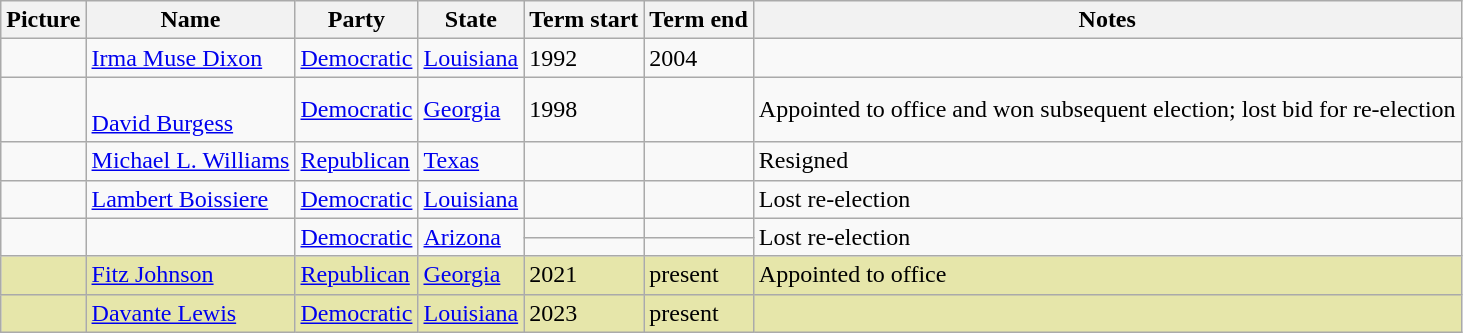<table class="wikitable sortable">
<tr>
<th>Picture</th>
<th>Name</th>
<th>Party</th>
<th>State</th>
<th>Term start</th>
<th>Term end</th>
<th>Notes</th>
</tr>
<tr>
<td></td>
<td><a href='#'>Irma Muse Dixon</a><br></td>
<td><a href='#'>Democratic</a></td>
<td><a href='#'>Louisiana</a></td>
<td>1992</td>
<td>2004</td>
<td></td>
</tr>
<tr>
<td></td>
<td><br><a href='#'>David Burgess</a><br></td>
<td><a href='#'>Democratic</a></td>
<td><a href='#'>Georgia</a></td>
<td>1998</td>
<td></td>
<td>Appointed to office and won subsequent election; lost bid for re-election</td>
</tr>
<tr>
<td></td>
<td><a href='#'>Michael L. Williams</a><br></td>
<td><a href='#'>Republican</a></td>
<td><a href='#'>Texas</a></td>
<td></td>
<td></td>
<td>Resigned</td>
</tr>
<tr>
<td></td>
<td><a href='#'>Lambert Boissiere</a><br></td>
<td><a href='#'>Democratic</a></td>
<td><a href='#'>Louisiana</a></td>
<td></td>
<td></td>
<td>Lost re-election</td>
</tr>
<tr>
<td rowspan="2"></td>
<td rowspan="2"></td>
<td rowspan="2" ><a href='#'>Democratic</a></td>
<td rowspan="2"><a href='#'>Arizona</a></td>
<td></td>
<td></td>
<td rowspan="2">Lost re-election</td>
</tr>
<tr>
<td></td>
<td></td>
</tr>
<tr bgcolor=#E6E6AA>
<td></td>
<td><a href='#'>Fitz Johnson</a><br></td>
<td><a href='#'>Republican</a></td>
<td><a href='#'>Georgia</a></td>
<td>2021</td>
<td>present</td>
<td>Appointed to office</td>
</tr>
<tr bgcolor=#E6E6AA>
<td></td>
<td><a href='#'>Davante Lewis</a></td>
<td><a href='#'>Democratic</a></td>
<td><a href='#'>Louisiana</a></td>
<td>2023</td>
<td>present</td>
<td></td>
</tr>
</table>
